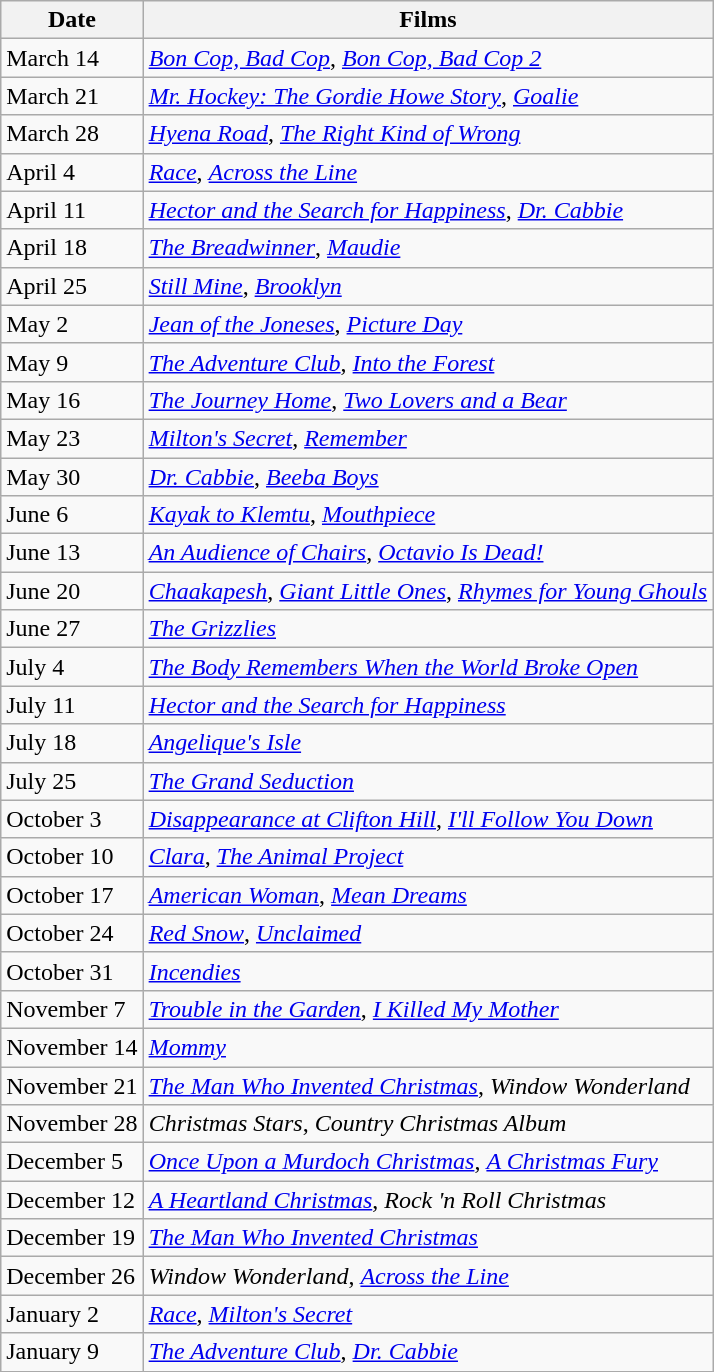<table class="wikitable">
<tr>
<th>Date</th>
<th>Films</th>
</tr>
<tr>
<td>March 14</td>
<td><em><a href='#'>Bon Cop, Bad Cop</a></em>, <em><a href='#'>Bon Cop, Bad Cop 2</a></em></td>
</tr>
<tr>
<td>March 21</td>
<td><em><a href='#'>Mr. Hockey: The Gordie Howe Story</a></em>, <em><a href='#'>Goalie</a></em></td>
</tr>
<tr>
<td>March 28</td>
<td><em><a href='#'>Hyena Road</a></em>, <em><a href='#'>The Right Kind of Wrong</a></em></td>
</tr>
<tr>
<td>April 4</td>
<td><em><a href='#'>Race</a></em>, <em><a href='#'>Across the Line</a></em></td>
</tr>
<tr>
<td>April 11</td>
<td><em><a href='#'>Hector and the Search for Happiness</a></em>, <em><a href='#'>Dr. Cabbie</a></em></td>
</tr>
<tr>
<td>April 18</td>
<td><em><a href='#'>The Breadwinner</a></em>, <em><a href='#'>Maudie</a></em></td>
</tr>
<tr>
<td>April 25</td>
<td><em><a href='#'>Still Mine</a></em>, <em><a href='#'>Brooklyn</a></em></td>
</tr>
<tr>
<td>May 2</td>
<td><em><a href='#'>Jean of the Joneses</a></em>, <em><a href='#'>Picture Day</a></em></td>
</tr>
<tr>
<td>May 9</td>
<td><em><a href='#'>The Adventure Club</a></em>, <em><a href='#'>Into the Forest</a></em></td>
</tr>
<tr>
<td>May 16</td>
<td><em><a href='#'>The Journey Home</a></em>, <em><a href='#'>Two Lovers and a Bear</a></em></td>
</tr>
<tr>
<td>May 23</td>
<td><em><a href='#'>Milton's Secret</a></em>, <em><a href='#'>Remember</a></em></td>
</tr>
<tr>
<td>May 30</td>
<td><em><a href='#'>Dr. Cabbie</a></em>, <em><a href='#'>Beeba Boys</a></em></td>
</tr>
<tr>
<td>June 6</td>
<td><em><a href='#'>Kayak to Klemtu</a></em>, <em><a href='#'>Mouthpiece</a></em></td>
</tr>
<tr>
<td>June 13</td>
<td><em><a href='#'>An Audience of Chairs</a></em>, <em><a href='#'>Octavio Is Dead!</a></em></td>
</tr>
<tr>
<td>June 20</td>
<td><em><a href='#'>Chaakapesh</a></em>, <em><a href='#'>Giant Little Ones</a></em>, <em><a href='#'>Rhymes for Young Ghouls</a></em></td>
</tr>
<tr>
<td>June 27</td>
<td><em><a href='#'>The Grizzlies</a></em></td>
</tr>
<tr>
<td>July 4</td>
<td><em><a href='#'>The Body Remembers When the World Broke Open</a></em></td>
</tr>
<tr>
<td>July 11</td>
<td><em><a href='#'>Hector and the Search for Happiness</a></em></td>
</tr>
<tr>
<td>July 18</td>
<td><em><a href='#'>Angelique's Isle</a></em></td>
</tr>
<tr>
<td>July 25</td>
<td><em><a href='#'>The Grand Seduction</a></em></td>
</tr>
<tr>
<td>October 3</td>
<td><em><a href='#'>Disappearance at Clifton Hill</a></em>, <em><a href='#'>I'll Follow You Down</a></em></td>
</tr>
<tr>
<td>October 10</td>
<td><em><a href='#'>Clara</a></em>, <em><a href='#'>The Animal Project</a></em></td>
</tr>
<tr>
<td>October 17</td>
<td><em><a href='#'>American Woman</a></em>, <em><a href='#'>Mean Dreams</a></em></td>
</tr>
<tr>
<td>October 24</td>
<td><em><a href='#'>Red Snow</a></em>, <em><a href='#'>Unclaimed</a></em></td>
</tr>
<tr>
<td>October 31</td>
<td><em><a href='#'>Incendies</a></em></td>
</tr>
<tr>
<td>November 7</td>
<td><em><a href='#'>Trouble in the Garden</a></em>, <em><a href='#'>I Killed My Mother</a></em></td>
</tr>
<tr>
<td>November 14</td>
<td><em><a href='#'>Mommy</a></em></td>
</tr>
<tr>
<td>November 21</td>
<td><em><a href='#'>The Man Who Invented Christmas</a></em>, <em>Window Wonderland</em></td>
</tr>
<tr>
<td>November 28</td>
<td><em>Christmas Stars</em>, <em>Country Christmas Album</em></td>
</tr>
<tr>
<td>December 5</td>
<td><em><a href='#'>Once Upon a Murdoch Christmas</a></em>, <em><a href='#'>A Christmas Fury</a></em></td>
</tr>
<tr>
<td>December 12</td>
<td><em><a href='#'>A Heartland Christmas</a></em>, <em>Rock 'n Roll Christmas</em></td>
</tr>
<tr>
<td>December 19</td>
<td><em><a href='#'>The Man Who Invented Christmas</a></em></td>
</tr>
<tr>
<td>December 26</td>
<td><em>Window Wonderland</em>, <em><a href='#'>Across the Line</a></em></td>
</tr>
<tr>
<td>January 2</td>
<td><em><a href='#'>Race</a></em>, <em><a href='#'>Milton's Secret</a></em></td>
</tr>
<tr>
<td>January 9</td>
<td><em><a href='#'>The Adventure Club</a></em>, <em><a href='#'>Dr. Cabbie</a></em></td>
</tr>
</table>
